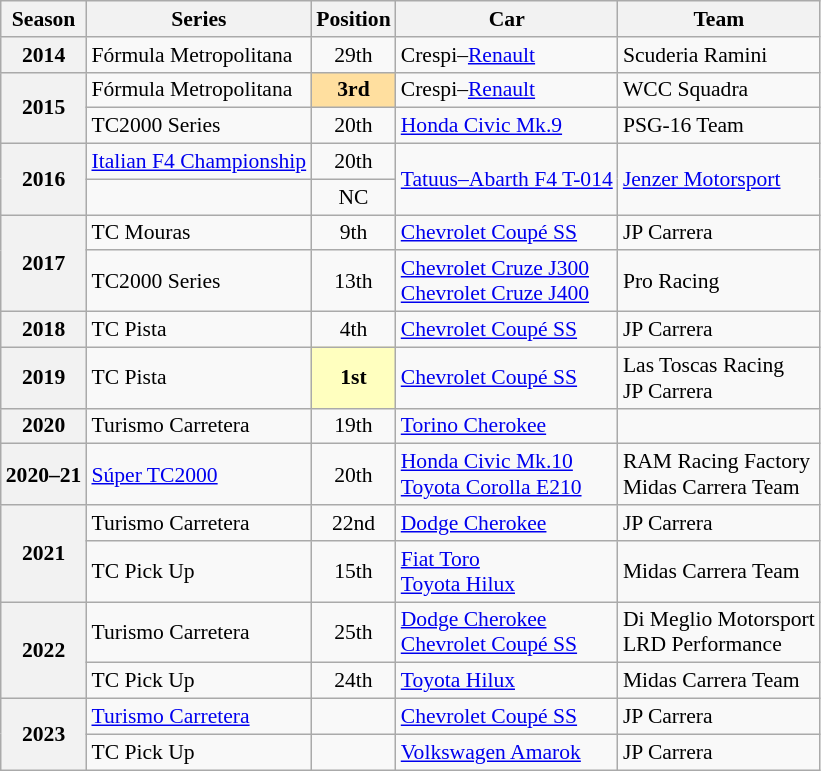<table class="wikitable" style="font-size: 90%;">
<tr>
<th>Season</th>
<th>Series</th>
<th>Position</th>
<th>Car</th>
<th>Team</th>
</tr>
<tr>
<th>2014</th>
<td>Fórmula Metropolitana</td>
<td style="text-align:center">29th</td>
<td>Crespi–<a href='#'>Renault</a></td>
<td>Scuderia Ramini</td>
</tr>
<tr>
<th rowspan=2>2015</th>
<td>Fórmula Metropolitana</td>
<td style="text-align:center; background:#ffdf9f;"><strong>3rd</strong></td>
<td>Crespi–<a href='#'>Renault</a></td>
<td>WCC Squadra</td>
</tr>
<tr>
<td>TC2000 Series</td>
<td style="text-align:center">20th</td>
<td><a href='#'>Honda Civic Mk.9</a></td>
<td>PSG-16 Team</td>
</tr>
<tr>
<th rowspan=2>2016</th>
<td><a href='#'>Italian F4 Championship</a></td>
<td style="text-align:center">20th</td>
<td rowspan="2"><a href='#'>Tatuus–Abarth F4 T-014</a></td>
<td rowspan="2"><a href='#'>Jenzer Motorsport</a></td>
</tr>
<tr>
<td></td>
<td style="text-align:center">NC</td>
</tr>
<tr>
<th rowspan=2>2017</th>
<td>TC Mouras</td>
<td style="text-align:center">9th</td>
<td><a href='#'>Chevrolet Coupé SS</a></td>
<td>JP Carrera</td>
</tr>
<tr>
<td>TC2000 Series</td>
<td style="text-align:center">13th</td>
<td><a href='#'>Chevrolet Cruze J300</a><br><a href='#'>Chevrolet Cruze J400</a></td>
<td>Pro Racing</td>
</tr>
<tr>
<th>2018</th>
<td>TC Pista</td>
<td style="text-align:center">4th</td>
<td><a href='#'>Chevrolet Coupé SS</a></td>
<td>JP Carrera</td>
</tr>
<tr>
<th>2019</th>
<td>TC Pista</td>
<td style="text-align:center; background:#ffffbf;"><strong>1st</strong></td>
<td><a href='#'>Chevrolet Coupé SS</a></td>
<td>Las Toscas Racing<br>JP Carrera</td>
</tr>
<tr>
<th>2020</th>
<td>Turismo Carretera</td>
<td style="text-align:center">19th</td>
<td><a href='#'>Torino Cherokee</a></td>
<td></td>
</tr>
<tr>
<th nowrap>2020–21</th>
<td><a href='#'>Súper TC2000</a></td>
<td style="text-align:center">20th</td>
<td><a href='#'>Honda Civic Mk.10</a><br><a href='#'>Toyota Corolla E210</a></td>
<td>RAM Racing Factory<br>Midas Carrera Team</td>
</tr>
<tr>
<th rowspan=2>2021</th>
<td>Turismo Carretera</td>
<td style="text-align:center">22nd</td>
<td><a href='#'>Dodge Cherokee</a></td>
<td>JP Carrera</td>
</tr>
<tr>
<td>TC Pick Up</td>
<td style="text-align:center">15th</td>
<td><a href='#'>Fiat Toro</a><br><a href='#'>Toyota Hilux</a></td>
<td>Midas Carrera Team</td>
</tr>
<tr>
<th rowspan=2>2022</th>
<td>Turismo Carretera</td>
<td style="text-align:center">25th</td>
<td><a href='#'>Dodge Cherokee</a><br><a href='#'>Chevrolet Coupé SS</a></td>
<td>Di Meglio Motorsport<br>LRD Performance</td>
</tr>
<tr>
<td>TC Pick Up</td>
<td style="text-align:center">24th</td>
<td><a href='#'>Toyota Hilux</a></td>
<td>Midas Carrera Team</td>
</tr>
<tr>
<th rowspan=2>2023</th>
<td><a href='#'>Turismo Carretera</a></td>
<td style="text-align:center"></td>
<td><a href='#'>Chevrolet Coupé SS</a></td>
<td>JP Carrera</td>
</tr>
<tr>
<td>TC Pick Up</td>
<td style="text-align:center"></td>
<td><a href='#'>Volkswagen Amarok</a></td>
<td>JP Carrera</td>
</tr>
</table>
